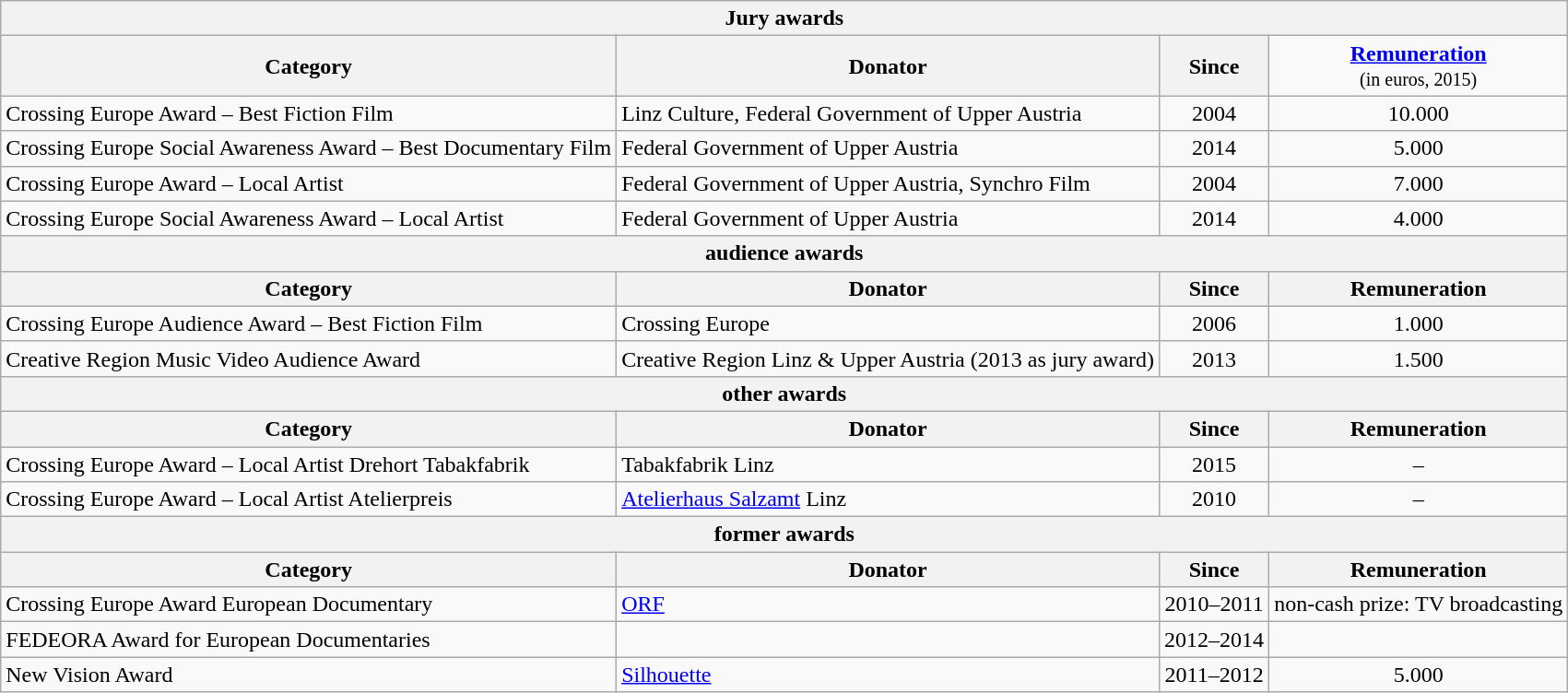<table class="wikitable">
<tr class="hintergrundfarbe5" align="center">
<th colspan="4">Jury awards</th>
</tr>
<tr align="center" class="hintergrundfarbe6">
<th>Category</th>
<th>Donator</th>
<th>Since</th>
<td><strong><a href='#'>Remuneration</a></strong><br><small>(in euros, 2015)</small></td>
</tr>
<tr>
<td>Crossing Europe Award – Best Fiction Film</td>
<td>Linz Culture, Federal Government of Upper Austria</td>
<td align=center>2004</td>
<td align=center>10.000</td>
</tr>
<tr>
<td>Crossing Europe Social Awareness Award – Best Documentary Film</td>
<td>Federal Government of Upper Austria</td>
<td align=center>2014</td>
<td align=center>5.000</td>
</tr>
<tr>
<td>Crossing Europe Award – Local Artist</td>
<td>Federal Government of Upper Austria, Synchro Film</td>
<td align=center>2004</td>
<td align=center>7.000</td>
</tr>
<tr>
<td>Crossing Europe Social Awareness Award – Local Artist</td>
<td>Federal Government of Upper Austria</td>
<td align=center>2014</td>
<td align=center>4.000</td>
</tr>
<tr class="hintergrundfarbe5" align="center">
<th colspan="4">audience awards</th>
</tr>
<tr align="center" class="hintergrundfarbe6">
<th>Category</th>
<th>Donator</th>
<th>Since</th>
<th>Remuneration</th>
</tr>
<tr>
<td>Crossing Europe Audience Award – Best Fiction Film</td>
<td>Crossing Europe</td>
<td align=center>2006</td>
<td align=center>1.000</td>
</tr>
<tr>
<td>Creative Region Music Video Audience Award</td>
<td>Creative Region Linz & Upper Austria (2013 as jury award)</td>
<td align=center>2013</td>
<td align=center>1.500</td>
</tr>
<tr class="hintergrundfarbe5" align=center>
<th colspan="4">other awards</th>
</tr>
<tr align="center" class="hintergrundfarbe6">
<th>Category</th>
<th>Donator</th>
<th>Since</th>
<th>Remuneration</th>
</tr>
<tr>
<td>Crossing Europe Award – Local Artist Drehort Tabakfabrik</td>
<td>Tabakfabrik Linz</td>
<td align=center>2015</td>
<td align=center>–</td>
</tr>
<tr>
<td>Crossing Europe Award – Local Artist Atelierpreis</td>
<td><a href='#'>Atelierhaus Salzamt</a> Linz</td>
<td align=center>2010</td>
<td align=center>–</td>
</tr>
<tr class="hintergrundfarbe5" align="center">
<th colspan="4">former awards</th>
</tr>
<tr align="center" class="hintergrundfarbe6">
<th>Category</th>
<th>Donator</th>
<th>Since</th>
<th>Remuneration</th>
</tr>
<tr>
<td>Crossing Europe Award European Documentary</td>
<td><a href='#'>ORF</a></td>
<td align=center>2010–2011</td>
<td align=center>non-cash prize: TV broadcasting</td>
</tr>
<tr>
<td>FEDEORA Award for European Documentaries</td>
<td></td>
<td align=center>2012–2014</td>
<td align=center></td>
</tr>
<tr>
<td>New Vision Award</td>
<td><a href='#'>Silhouette</a></td>
<td align=center>2011–2012</td>
<td align=center>5.000</td>
</tr>
</table>
